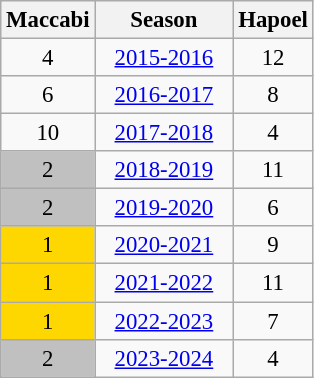<table class="wikitable sortable" style="font-size:95%; text-align:center">
<tr>
<th width=40>Maccabi</th>
<th width=85>Season</th>
<th width=40>Hapoel</th>
</tr>
<tr>
<td align=center>4</td>
<td align=center><a href='#'>2015-2016</a></td>
<td align=center>12</td>
</tr>
<tr>
<td align=center>6</td>
<td align=center><a href='#'>2016-2017</a></td>
<td align=center>8</td>
</tr>
<tr>
<td align=center>10</td>
<td align=center><a href='#'>2017-2018</a></td>
<td align=center>4</td>
</tr>
<tr>
<td align="center"bgcolor="#C0C0C0">2</td>
<td align=center><a href='#'>2018-2019</a></td>
<td align=center>11</td>
</tr>
<tr>
<td align="center"bgcolor="#C0C0C0">2</td>
<td align=center><a href='#'>2019-2020</a></td>
<td align=center>6</td>
</tr>
<tr>
<td align="center"bgcolor="#FFD700">1</td>
<td align=center><a href='#'>2020-2021</a></td>
<td align=center>9</td>
</tr>
<tr>
<td align="center"bgcolor="#FFD700">1</td>
<td align=center><a href='#'>2021-2022</a></td>
<td align=center>11</td>
</tr>
<tr>
<td align="center"bgcolor="#FFD700">1</td>
<td align=center><a href='#'>2022-2023</a></td>
<td align=center>7</td>
</tr>
<tr>
<td align="center"bgcolor="#C0C0C0">2</td>
<td align=center><a href='#'>2023-2024</a></td>
<td align=center>4</td>
</tr>
</table>
